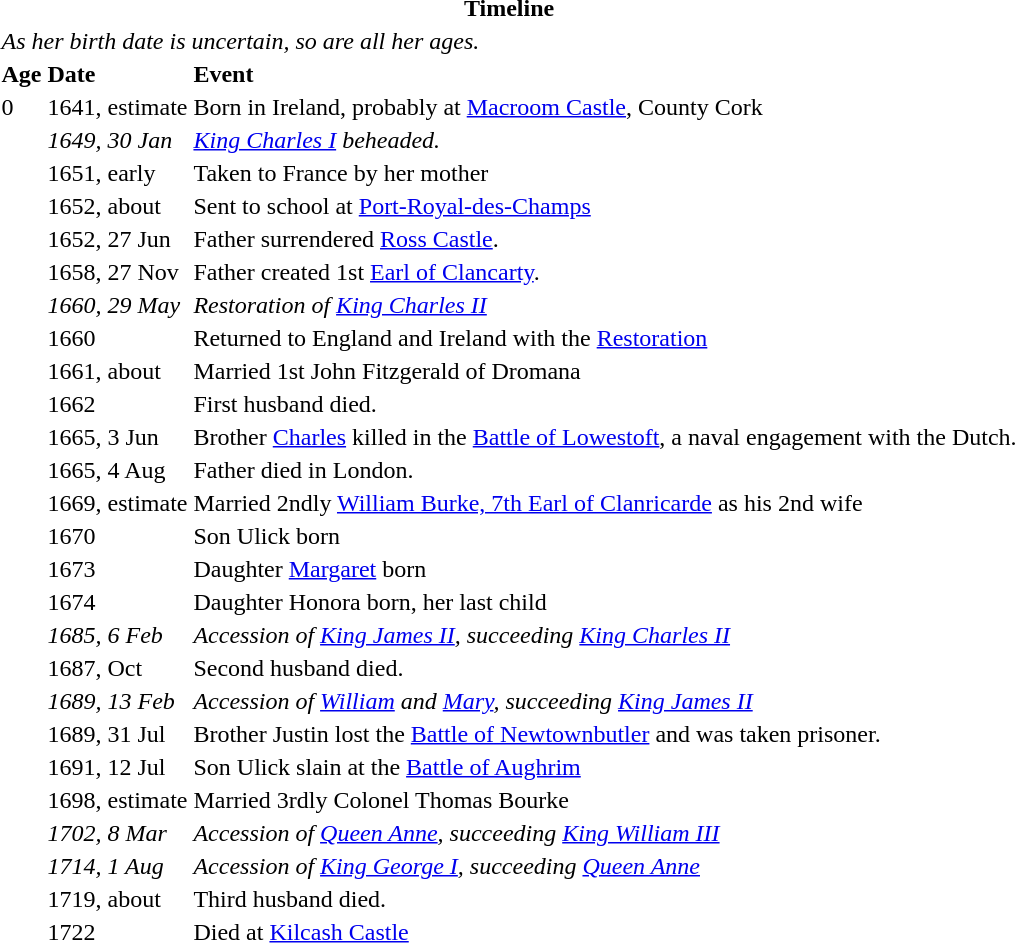<table>
<tr>
<th colspan=3>Timeline</th>
</tr>
<tr>
<td colspan=3><em>As her birth date is uncertain, so are all her ages.</em></td>
</tr>
<tr>
<th align="left">Age</th>
<th align="left">Date</th>
<th align="left">Event</th>
</tr>
<tr>
<td>0</td>
<td>1641, estimate</td>
<td>Born in Ireland, probably at <a href='#'>Macroom Castle</a>, County Cork</td>
</tr>
<tr>
<td></td>
<td><em>1649, 30 Jan</em></td>
<td><em><a href='#'>King Charles I</a> beheaded.</em></td>
</tr>
<tr>
<td></td>
<td>1651, early</td>
<td>Taken to France by her mother</td>
</tr>
<tr>
<td></td>
<td>1652, about</td>
<td>Sent to school at <a href='#'>Port-Royal-des-Champs</a></td>
</tr>
<tr>
<td></td>
<td>1652, 27 Jun</td>
<td>Father surrendered <a href='#'>Ross Castle</a>.</td>
</tr>
<tr>
<td></td>
<td>1658, 27 Nov</td>
<td>Father created 1st <a href='#'>Earl of Clancarty</a>.</td>
</tr>
<tr>
<td></td>
<td><em>1660, 29 May</em></td>
<td><em>Restoration of <a href='#'>King Charles II</a></em></td>
</tr>
<tr>
<td></td>
<td>1660</td>
<td>Returned to England and Ireland with the <a href='#'>Restoration</a></td>
</tr>
<tr>
<td></td>
<td>1661, about</td>
<td>Married 1st John Fitzgerald of Dromana</td>
</tr>
<tr>
<td></td>
<td>1662</td>
<td>First husband died.</td>
</tr>
<tr>
<td></td>
<td>1665, 3 Jun</td>
<td>Brother <a href='#'>Charles</a> killed in the <a href='#'>Battle of Lowestoft</a>, a naval engagement with the Dutch.</td>
</tr>
<tr>
<td></td>
<td>1665, 4 Aug</td>
<td>Father died in London.</td>
</tr>
<tr>
<td></td>
<td>1669, estimate</td>
<td>Married 2ndly <a href='#'>William Burke, 7th Earl of Clanricarde</a> as his 2nd wife</td>
</tr>
<tr>
<td></td>
<td>1670</td>
<td>Son Ulick born</td>
</tr>
<tr>
<td></td>
<td>1673</td>
<td>Daughter <a href='#'>Margaret</a> born</td>
</tr>
<tr>
<td></td>
<td>1674</td>
<td>Daughter Honora born, her last child</td>
</tr>
<tr>
<td></td>
<td><em>1685, 6 Feb</em></td>
<td><em>Accession of <a href='#'>King James II</a>, succeeding <a href='#'>King Charles II</a></em></td>
</tr>
<tr>
<td></td>
<td>1687, Oct</td>
<td>Second husband died.</td>
</tr>
<tr>
<td></td>
<td><em>1689, 13 Feb</em></td>
<td><em>Accession of <a href='#'>William</a> and <a href='#'>Mary</a>, succeeding <a href='#'>King James II</a></em></td>
</tr>
<tr>
<td></td>
<td>1689, 31 Jul</td>
<td>Brother Justin lost the <a href='#'>Battle of Newtownbutler</a> and was taken prisoner.</td>
</tr>
<tr>
<td></td>
<td>1691, 12 Jul</td>
<td>Son Ulick slain at the <a href='#'>Battle of Aughrim</a></td>
</tr>
<tr>
<td></td>
<td>1698, estimate</td>
<td>Married 3rdly Colonel Thomas Bourke</td>
</tr>
<tr>
<td></td>
<td><em>1702, 8 Mar</em></td>
<td><em>Accession of <a href='#'>Queen Anne</a>, succeeding <a href='#'>King William III</a></em></td>
</tr>
<tr>
<td></td>
<td><em>1714, 1 Aug</em></td>
<td><em>Accession of <a href='#'>King George I</a>, succeeding <a href='#'> Queen Anne</a></em></td>
</tr>
<tr>
<td></td>
<td>1719, about</td>
<td>Third husband died.</td>
</tr>
<tr>
<td></td>
<td>1722</td>
<td>Died at <a href='#'>Kilcash Castle</a></td>
</tr>
</table>
